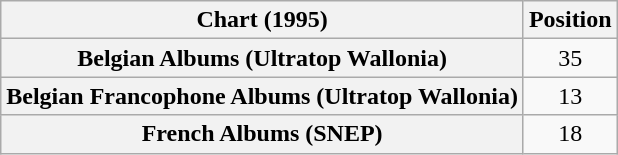<table class="wikitable sortable plainrowheaders" style="text-align:center">
<tr>
<th scope="col">Chart (1995)</th>
<th scope="col">Position</th>
</tr>
<tr>
<th scope="row">Belgian Albums (Ultratop Wallonia)</th>
<td>35</td>
</tr>
<tr>
<th scope="row">Belgian Francophone Albums (Ultratop Wallonia)</th>
<td>13</td>
</tr>
<tr>
<th scope="row">French Albums (SNEP)</th>
<td>18</td>
</tr>
</table>
